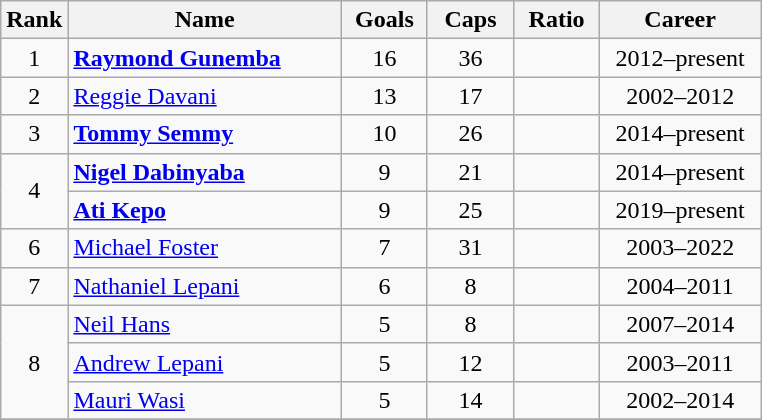<table class="wikitable sortable" style="text-align: center;">
<tr>
<th width=30px>Rank</th>
<th class="unsortable" width=175px>Name</th>
<th width=50px>Goals</th>
<th width=50px>Caps</th>
<th width=50px>Ratio</th>
<th class="unsortable" width=100px>Career</th>
</tr>
<tr>
<td>1</td>
<td align="left"><strong><a href='#'>Raymond Gunemba</a></strong></td>
<td>16</td>
<td>36</td>
<td></td>
<td>2012–present</td>
</tr>
<tr>
<td>2</td>
<td align="left"><a href='#'>Reggie Davani</a></td>
<td>13</td>
<td>17</td>
<td></td>
<td>2002–2012</td>
</tr>
<tr>
<td>3</td>
<td align="left"><strong><a href='#'>Tommy Semmy</a></strong></td>
<td>10</td>
<td>26</td>
<td></td>
<td>2014–present</td>
</tr>
<tr>
<td rowspan=2>4</td>
<td align="left"><strong><a href='#'>Nigel Dabinyaba</a></strong></td>
<td>9</td>
<td>21</td>
<td></td>
<td>2014–present</td>
</tr>
<tr>
<td align="left"><strong><a href='#'>Ati Kepo</a></strong></td>
<td>9</td>
<td>25</td>
<td></td>
<td>2019–present</td>
</tr>
<tr>
<td>6</td>
<td align="left"><a href='#'>Michael Foster</a></td>
<td>7</td>
<td>31</td>
<td></td>
<td>2003–2022</td>
</tr>
<tr>
<td>7</td>
<td align="left"><a href='#'>Nathaniel Lepani</a></td>
<td>6</td>
<td>8</td>
<td></td>
<td>2004–2011</td>
</tr>
<tr>
<td rowspan=3>8</td>
<td align="left"><a href='#'>Neil Hans</a></td>
<td>5</td>
<td>8</td>
<td></td>
<td>2007–2014</td>
</tr>
<tr>
<td align="left"><a href='#'>Andrew Lepani</a></td>
<td>5</td>
<td>12</td>
<td></td>
<td>2003–2011</td>
</tr>
<tr>
<td align="left"><a href='#'>Mauri Wasi</a></td>
<td>5</td>
<td>14</td>
<td></td>
<td>2002–2014</td>
</tr>
<tr>
</tr>
</table>
